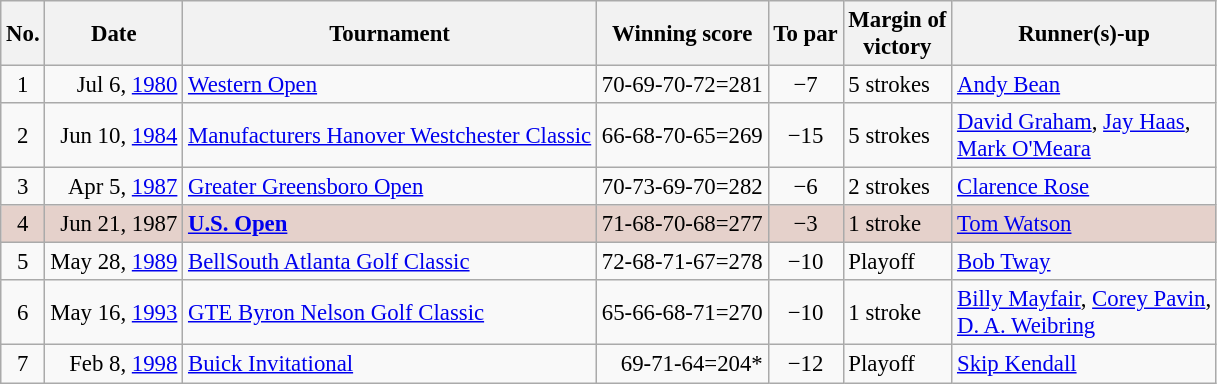<table class="wikitable" style="font-size:95%;">
<tr>
<th>No.</th>
<th>Date</th>
<th>Tournament</th>
<th>Winning score</th>
<th>To par</th>
<th>Margin of<br>victory</th>
<th>Runner(s)-up</th>
</tr>
<tr>
<td align=center>1</td>
<td align=right>Jul 6, <a href='#'>1980</a></td>
<td><a href='#'>Western Open</a></td>
<td>70-69-70-72=281</td>
<td align=center>−7</td>
<td>5 strokes</td>
<td> <a href='#'>Andy Bean</a></td>
</tr>
<tr>
<td align=center>2</td>
<td align=right>Jun 10, <a href='#'>1984</a></td>
<td><a href='#'>Manufacturers Hanover Westchester Classic</a></td>
<td>66-68-70-65=269</td>
<td align=center>−15</td>
<td>5 strokes</td>
<td> <a href='#'>David Graham</a>,  <a href='#'>Jay Haas</a>,<br> <a href='#'>Mark O'Meara</a></td>
</tr>
<tr>
<td align=center>3</td>
<td align=right>Apr 5, <a href='#'>1987</a></td>
<td><a href='#'>Greater Greensboro Open</a></td>
<td>70-73-69-70=282</td>
<td align=center>−6</td>
<td>2 strokes</td>
<td> <a href='#'>Clarence Rose</a></td>
</tr>
<tr style="background:#e5d1cb;">
<td align=center>4</td>
<td align=right>Jun 21, 1987</td>
<td><strong><a href='#'>U.S. Open</a></strong></td>
<td>71-68-70-68=277</td>
<td align=center>−3</td>
<td>1 stroke</td>
<td> <a href='#'>Tom Watson</a></td>
</tr>
<tr>
<td align=center>5</td>
<td align=right>May 28, <a href='#'>1989</a></td>
<td><a href='#'>BellSouth Atlanta Golf Classic</a></td>
<td>72-68-71-67=278</td>
<td align=center>−10</td>
<td>Playoff</td>
<td> <a href='#'>Bob Tway</a></td>
</tr>
<tr>
<td align=center>6</td>
<td align=right>May 16, <a href='#'>1993</a></td>
<td><a href='#'>GTE Byron Nelson Golf Classic</a></td>
<td>65-66-68-71=270</td>
<td align=center>−10</td>
<td>1 stroke</td>
<td> <a href='#'>Billy Mayfair</a>,  <a href='#'>Corey Pavin</a>,<br> <a href='#'>D. A. Weibring</a></td>
</tr>
<tr>
<td align=center>7</td>
<td align=right>Feb 8, <a href='#'>1998</a></td>
<td><a href='#'>Buick Invitational</a></td>
<td align=right>69-71-64=204*</td>
<td align=center>−12</td>
<td>Playoff</td>
<td> <a href='#'>Skip Kendall</a></td>
</tr>
</table>
